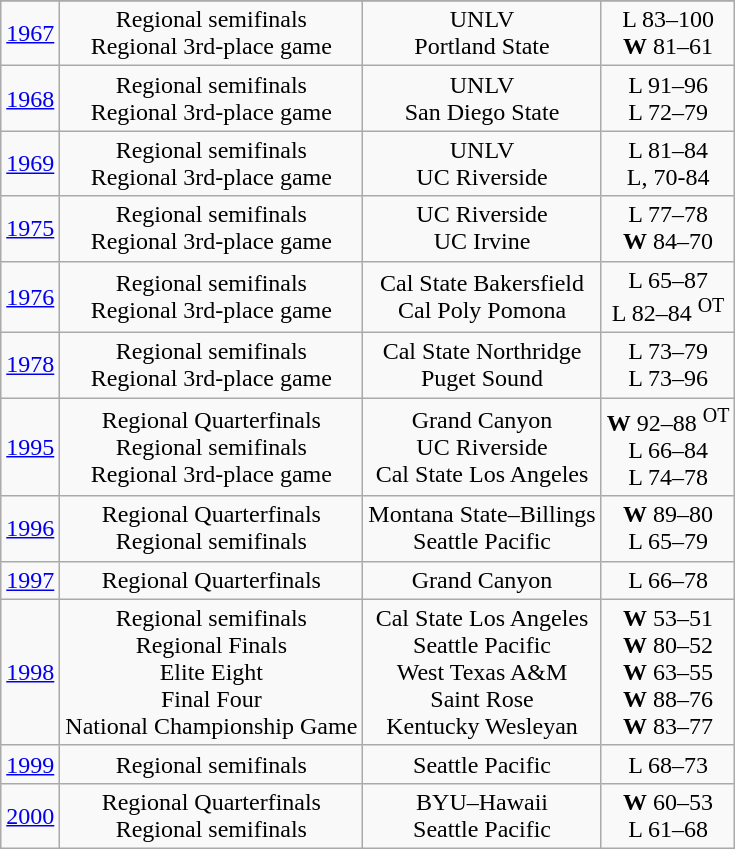<table class="wikitable" style="text-align:center">
<tr>
</tr>
<tr align="center">
<td><a href='#'>1967</a></td>
<td>Regional semifinals<br>Regional 3rd-place game</td>
<td>UNLV<br>Portland State</td>
<td>L 83–100<br><strong>W</strong> 81–61</td>
</tr>
<tr align="center">
<td><a href='#'>1968</a></td>
<td>Regional semifinals<br>Regional 3rd-place game</td>
<td>UNLV<br>San Diego State</td>
<td>L 91–96<br>L 72–79</td>
</tr>
<tr align="center">
<td><a href='#'>1969</a></td>
<td>Regional semifinals<br>Regional 3rd-place game</td>
<td>UNLV<br>UC Riverside</td>
<td>L 81–84<br>L, 70-84</td>
</tr>
<tr align="center">
<td><a href='#'>1975</a></td>
<td>Regional semifinals<br>Regional 3rd-place game</td>
<td>UC Riverside<br>UC Irvine</td>
<td>L 77–78<br><strong>W</strong> 84–70</td>
</tr>
<tr align="center">
<td><a href='#'>1976</a></td>
<td>Regional semifinals<br>Regional 3rd-place game</td>
<td>Cal State Bakersfield<br>Cal Poly Pomona</td>
<td>L 65–87<br>L 82–84 <sup>OT</sup></td>
</tr>
<tr align="center">
<td><a href='#'>1978</a></td>
<td>Regional semifinals<br>Regional 3rd-place game</td>
<td>Cal State Northridge<br>Puget Sound</td>
<td>L 73–79<br>L 73–96</td>
</tr>
<tr align="center">
<td><a href='#'>1995</a></td>
<td>Regional Quarterfinals<br>Regional semifinals<br>Regional 3rd-place game</td>
<td>Grand Canyon<br>UC Riverside<br>Cal State Los Angeles</td>
<td><strong>W</strong> 92–88 <sup>OT</sup><br>L 66–84<br>L 74–78</td>
</tr>
<tr align="center">
<td><a href='#'>1996</a></td>
<td>Regional Quarterfinals<br>Regional semifinals</td>
<td>Montana State–Billings<br>Seattle Pacific</td>
<td><strong>W</strong> 89–80<br>L 65–79</td>
</tr>
<tr align="center">
<td><a href='#'>1997</a></td>
<td>Regional Quarterfinals</td>
<td>Grand Canyon</td>
<td>L 66–78</td>
</tr>
<tr align="center">
<td><a href='#'>1998</a></td>
<td>Regional semifinals<br>Regional Finals<br>Elite Eight<br>Final Four<br>National Championship Game</td>
<td>Cal State Los Angeles<br>Seattle Pacific<br>West Texas A&M<br>Saint Rose<br>Kentucky Wesleyan</td>
<td><strong>W</strong> 53–51<br><strong>W</strong> 80–52<br><strong>W</strong> 63–55<br><strong>W</strong> 88–76<br><strong>W</strong> 83–77</td>
</tr>
<tr align="center">
<td><a href='#'>1999</a></td>
<td>Regional semifinals</td>
<td>Seattle Pacific</td>
<td>L 68–73</td>
</tr>
<tr align="center">
<td><a href='#'>2000</a></td>
<td>Regional Quarterfinals<br>Regional semifinals</td>
<td>BYU–Hawaii<br>Seattle Pacific</td>
<td><strong>W</strong> 60–53<br>L 61–68</td>
</tr>
</table>
